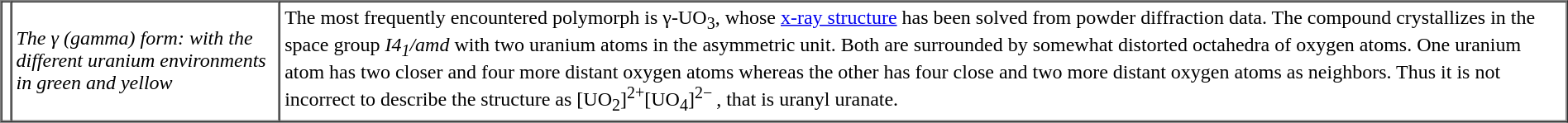<table border="1" cellpadding="3" cellspacing="0">
<tr>
<td></td>
<td><em>The γ (gamma) form: with the different uranium environments in green and yellow</em></td>
<td>The most frequently encountered polymorph is γ-UO<sub>3</sub>, whose <a href='#'>x-ray structure</a> has been solved from powder diffraction data. The compound crystallizes in the space group <em>I4<sub>1</sub>/amd</em> with two uranium atoms in the asymmetric unit. Both are surrounded by somewhat distorted octahedra of oxygen atoms. One uranium atom has two closer and four more distant oxygen atoms whereas the other has four close and two more distant oxygen atoms as neighbors. Thus it is not incorrect to describe the structure as [UO<sub>2</sub>]<sup>2+</sup>[UO<sub>4</sub>]<sup>2− </sup>, that is uranyl uranate.</td>
</tr>
</table>
